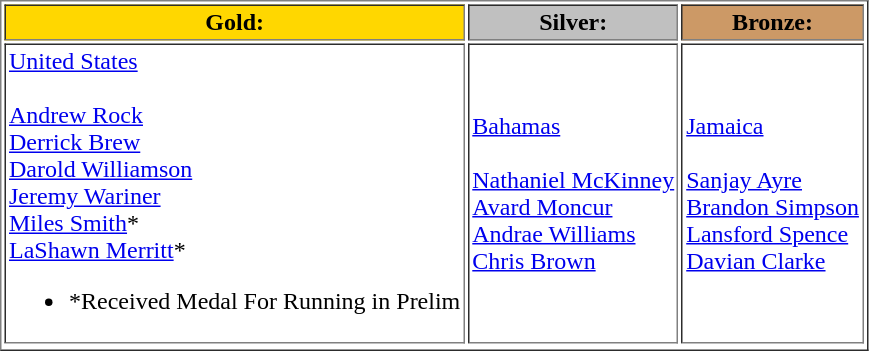<table border="1" Cellpadding="2">
<tr>
<td style="text-align:center;background-color:gold;"><strong>Gold:</strong></td>
<td style="text-align:center;background-color:silver;"><strong>Silver:</strong></td>
<td style="text-align:center;background-color:#CC9966;"><strong>Bronze:</strong></td>
</tr>
<tr>
<td> <a href='#'>United States</a><br><br><a href='#'>Andrew Rock</a><br>
<a href='#'>Derrick Brew</a><br>
<a href='#'>Darold Williamson</a><br>
<a href='#'>Jeremy Wariner</a><br>
<a href='#'>Miles Smith</a>*<br>
<a href='#'>LaShawn Merritt</a>*<ul><li>*Received Medal For Running in Prelim</li></ul></td>
<td> <a href='#'>Bahamas</a><br><br><a href='#'>Nathaniel McKinney</a><br>
<a href='#'>Avard Moncur</a><br>
<a href='#'>Andrae Williams</a><br>
<a href='#'>Chris Brown</a></td>
<td> <a href='#'>Jamaica</a><br><br><a href='#'>Sanjay Ayre</a><br>
<a href='#'>Brandon Simpson</a><br>
<a href='#'>Lansford Spence</a><br>
<a href='#'>Davian Clarke</a></td>
</tr>
<tr>
</tr>
</table>
